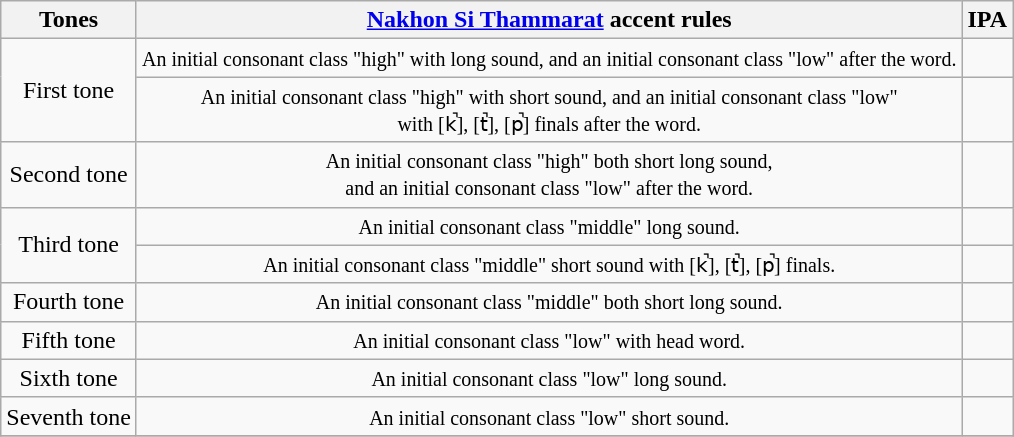<table class="wikitable" style="margin: 1em; text-align: center;">
<tr>
<th>Tones</th>
<th colspan="3"><a href='#'>Nakhon Si Thammarat</a> accent rules</th>
<th>IPA</th>
</tr>
<tr>
<td rowspan="2">First tone</td>
<td colspan="3"><small>An initial consonant class "high" with long sound, and an initial consonant class "low" after the word.</small></td>
<td></td>
</tr>
<tr>
<td colspan="3"><small>An initial consonant class "high" with short sound, and an initial consonant class "low"<br>with [k̚], [t̚], [p̚] finals after the word.</small></td>
<td></td>
</tr>
<tr>
<td>Second tone</td>
<td colspan="3"><small>An initial consonant class "high" both short long sound,<br>and an initial consonant class "low" after the word.</small></td>
<td></td>
</tr>
<tr>
<td rowspan="2">Third tone</td>
<td colspan="3"><small>An initial consonant class "middle" long sound.</small></td>
<td></td>
</tr>
<tr>
<td colspan="3"><small>An initial consonant class "middle" short sound with [k̚], [t̚], [p̚] finals.</small></td>
<td></td>
</tr>
<tr>
<td>Fourth tone</td>
<td colspan="3"><small>An initial consonant class "middle" both short long sound.</small></td>
<td></td>
</tr>
<tr>
<td>Fifth tone</td>
<td colspan="3"><small>An initial consonant class "low" with head word.</small></td>
<td></td>
</tr>
<tr>
<td>Sixth tone</td>
<td colspan="3"><small>An initial consonant class "low" long sound.</small></td>
<td></td>
</tr>
<tr>
<td>Seventh tone</td>
<td colspan="3"><small>An initial consonant class "low" short sound.</small></td>
<td></td>
</tr>
<tr>
</tr>
</table>
